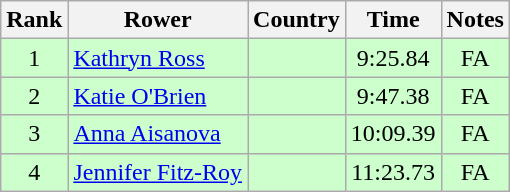<table class="wikitable" style="text-align:center">
<tr>
<th>Rank</th>
<th>Rower</th>
<th>Country</th>
<th>Time</th>
<th>Notes</th>
</tr>
<tr bgcolor=ccffcc>
<td>1</td>
<td align="left"><a href='#'>Kathryn Ross</a></td>
<td align="left"></td>
<td>9:25.84</td>
<td>FA</td>
</tr>
<tr bgcolor=ccffcc>
<td>2</td>
<td align="left"><a href='#'>Katie O'Brien</a></td>
<td align="left"></td>
<td>9:47.38</td>
<td>FA</td>
</tr>
<tr bgcolor=ccffcc>
<td>3</td>
<td align="left"><a href='#'>Anna Aisanova</a></td>
<td align="left"></td>
<td>10:09.39</td>
<td>FA</td>
</tr>
<tr bgcolor=ccffcc>
<td>4</td>
<td align="left"><a href='#'>Jennifer Fitz-Roy</a></td>
<td align="left"></td>
<td>11:23.73</td>
<td>FA</td>
</tr>
</table>
